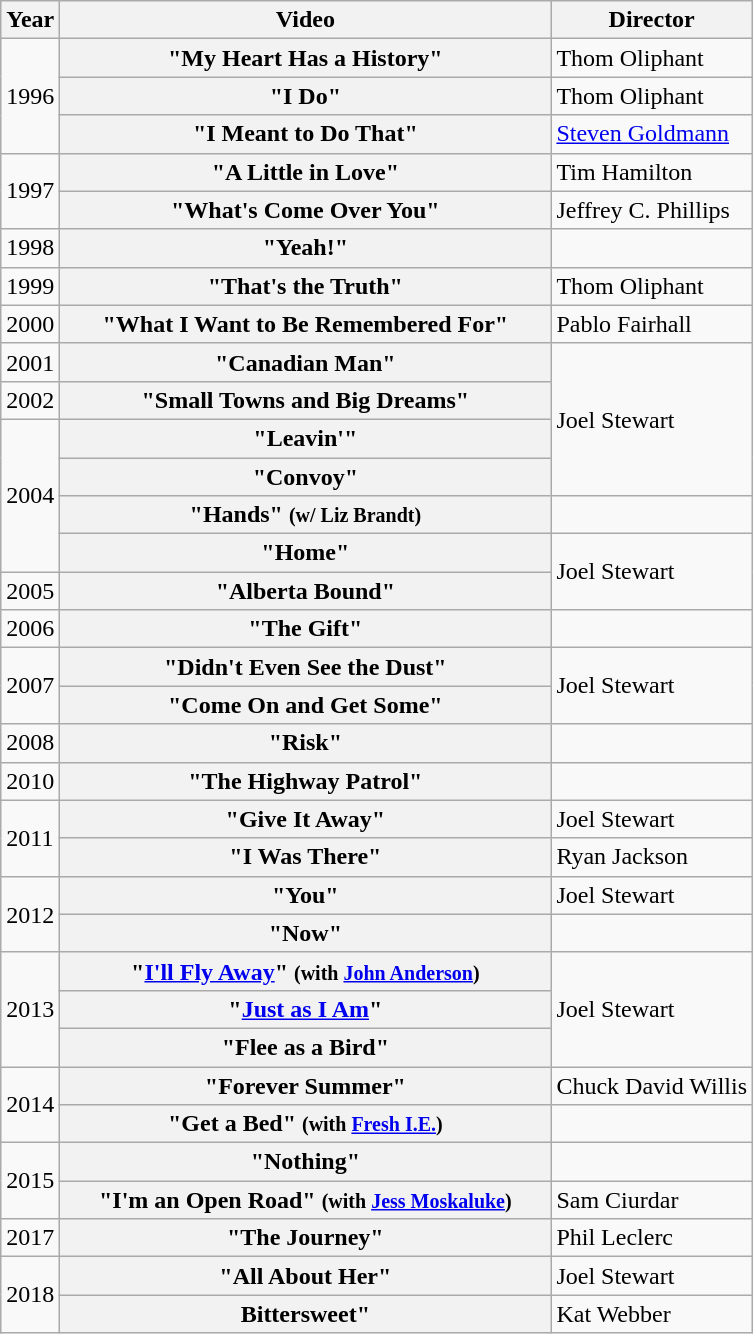<table class="wikitable plainrowheaders">
<tr>
<th>Year</th>
<th style="width:20em;">Video</th>
<th>Director</th>
</tr>
<tr>
<td rowspan="3">1996</td>
<th scope="row">"My Heart Has a History"</th>
<td>Thom Oliphant</td>
</tr>
<tr>
<th scope="row">"I Do"</th>
<td>Thom Oliphant</td>
</tr>
<tr>
<th scope="row">"I Meant to Do That"</th>
<td><a href='#'>Steven Goldmann</a></td>
</tr>
<tr>
<td rowspan="2">1997</td>
<th scope="row">"A Little in Love"</th>
<td>Tim Hamilton</td>
</tr>
<tr>
<th scope="row">"What's Come Over You"</th>
<td>Jeffrey C. Phillips</td>
</tr>
<tr>
<td>1998</td>
<th scope="row">"Yeah!"</th>
<td></td>
</tr>
<tr>
<td>1999</td>
<th scope="row">"That's the Truth"</th>
<td>Thom Oliphant</td>
</tr>
<tr>
<td>2000</td>
<th scope="row">"What I Want to Be Remembered For"</th>
<td>Pablo Fairhall</td>
</tr>
<tr>
<td>2001</td>
<th scope="row">"Canadian Man"</th>
<td rowspan="4">Joel Stewart</td>
</tr>
<tr>
<td>2002</td>
<th scope="row">"Small Towns and Big Dreams"</th>
</tr>
<tr>
<td rowspan="4">2004</td>
<th scope="row">"Leavin'"</th>
</tr>
<tr>
<th scope="row">"Convoy"</th>
</tr>
<tr>
<th scope="row">"Hands" <small>(w/ Liz Brandt)</small></th>
<td></td>
</tr>
<tr>
<th scope="row">"Home"</th>
<td rowspan="2">Joel Stewart</td>
</tr>
<tr>
<td>2005</td>
<th scope="row">"Alberta Bound"</th>
</tr>
<tr>
<td>2006</td>
<th scope="row">"The Gift"</th>
<td></td>
</tr>
<tr>
<td rowspan="2">2007</td>
<th scope="row">"Didn't Even See the Dust"</th>
<td rowspan="2">Joel Stewart</td>
</tr>
<tr>
<th scope="row">"Come On and Get Some"</th>
</tr>
<tr>
<td>2008</td>
<th scope="row">"Risk"</th>
<td></td>
</tr>
<tr>
<td>2010</td>
<th scope="row">"The Highway Patrol"</th>
<td></td>
</tr>
<tr>
<td rowspan="2">2011</td>
<th scope="row">"Give It Away"</th>
<td>Joel Stewart</td>
</tr>
<tr>
<th scope="row">"I Was There"</th>
<td>Ryan Jackson</td>
</tr>
<tr>
<td rowspan="2">2012</td>
<th scope="row">"You"</th>
<td>Joel Stewart</td>
</tr>
<tr>
<th scope="row">"Now"</th>
<td></td>
</tr>
<tr>
<td rowspan="3">2013</td>
<th scope="row">"<a href='#'>I'll Fly Away</a>" <small>(with <a href='#'>John Anderson</a>)</small></th>
<td rowspan="3">Joel Stewart</td>
</tr>
<tr>
<th scope="row">"<a href='#'>Just as I Am</a>"</th>
</tr>
<tr>
<th scope="row">"Flee as a Bird"</th>
</tr>
<tr>
<td rowspan="2">2014</td>
<th scope="row">"Forever Summer"</th>
<td>Chuck David Willis</td>
</tr>
<tr>
<th scope="row">"Get a Bed" <small>(with <a href='#'>Fresh I.E.</a>)</small></th>
<td></td>
</tr>
<tr>
<td rowspan="2">2015</td>
<th scope="row">"Nothing"</th>
<td></td>
</tr>
<tr>
<th scope="row">"I'm an Open Road" <small>(with <a href='#'>Jess Moskaluke</a>)</small></th>
<td>Sam Ciurdar</td>
</tr>
<tr>
<td>2017</td>
<th scope="row">"The Journey"</th>
<td>Phil Leclerc</td>
</tr>
<tr>
<td rowspan="2">2018</td>
<th scope="row">"All About Her"</th>
<td>Joel Stewart</td>
</tr>
<tr>
<th scope="row">Bittersweet" </th>
<td>Kat Webber</td>
</tr>
</table>
